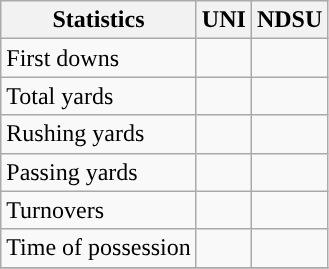<table class="wikitable" style="float: left;">
<tr>
<th>Statistics</th>
<th>UNI</th>
<th>NDSU</th>
</tr>
<tr>
<td>First downs</td>
<td></td>
<td></td>
</tr>
<tr>
<td>Total yards</td>
<td></td>
<td></td>
</tr>
<tr>
<td>Rushing yards</td>
<td></td>
<td></td>
</tr>
<tr>
<td>Passing yards</td>
<td></td>
<td></td>
</tr>
<tr>
<td>Turnovers</td>
<td></td>
<td></td>
</tr>
<tr>
<td>Time of possession</td>
<td></td>
<td></td>
</tr>
<tr>
</tr>
</table>
